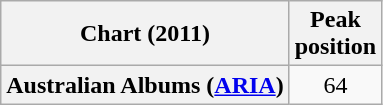<table class="wikitable sortable plainrowheaders" style="text-align:center">
<tr>
<th scope="col">Chart (2011)</th>
<th scope="col">Peak<br>position</th>
</tr>
<tr>
<th scope="row">Australian Albums (<a href='#'>ARIA</a>)</th>
<td>64</td>
</tr>
</table>
